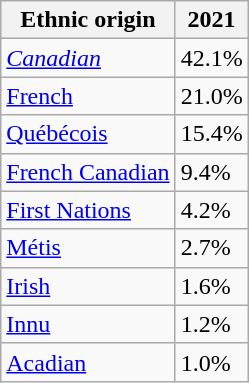<table class="wikitable" style="float:left;">
<tr>
<th>Ethnic origin</th>
<th>2021</th>
</tr>
<tr>
<td><em><a href='#'>Canadian</a></em></td>
<td>42.1%</td>
</tr>
<tr>
<td><a href='#'>French</a></td>
<td>21.0%</td>
</tr>
<tr>
<td><a href='#'>Québécois</a></td>
<td>15.4%</td>
</tr>
<tr>
<td><a href='#'>French Canadian</a></td>
<td>9.4%</td>
</tr>
<tr>
<td><a href='#'>First Nations</a></td>
<td>4.2%</td>
</tr>
<tr>
<td><a href='#'>Métis</a></td>
<td>2.7%</td>
</tr>
<tr>
<td><a href='#'>Irish</a></td>
<td>1.6%</td>
</tr>
<tr>
<td><a href='#'>Innu</a></td>
<td>1.2%</td>
</tr>
<tr>
<td><a href='#'>Acadian</a></td>
<td>1.0%</td>
</tr>
</table>
